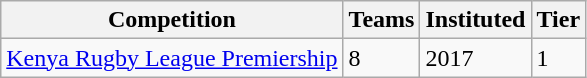<table class="wikitable">
<tr>
<th>Competition</th>
<th>Teams</th>
<th>Instituted</th>
<th>Tier</th>
</tr>
<tr>
<td><a href='#'>Kenya Rugby League Premiership</a></td>
<td>8</td>
<td>2017</td>
<td>1</td>
</tr>
</table>
